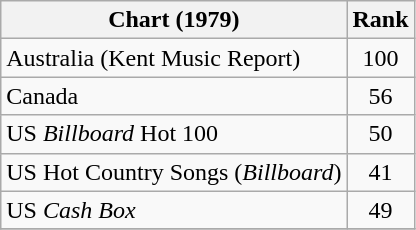<table class="wikitable sortable">
<tr>
<th>Chart (1979)</th>
<th style="text-align:center;">Rank</th>
</tr>
<tr>
<td>Australia (Kent Music Report)</td>
<td style="text-align:center;">100</td>
</tr>
<tr>
<td>Canada </td>
<td style="text-align:center;">56</td>
</tr>
<tr>
<td>US <em>Billboard</em> Hot 100</td>
<td style="text-align:center;">50</td>
</tr>
<tr>
<td>US Hot Country Songs (<em>Billboard</em>)</td>
<td style="text-align:center;">41</td>
</tr>
<tr>
<td>US <em>Cash Box</em></td>
<td style="text-align:center;">49</td>
</tr>
<tr>
</tr>
</table>
